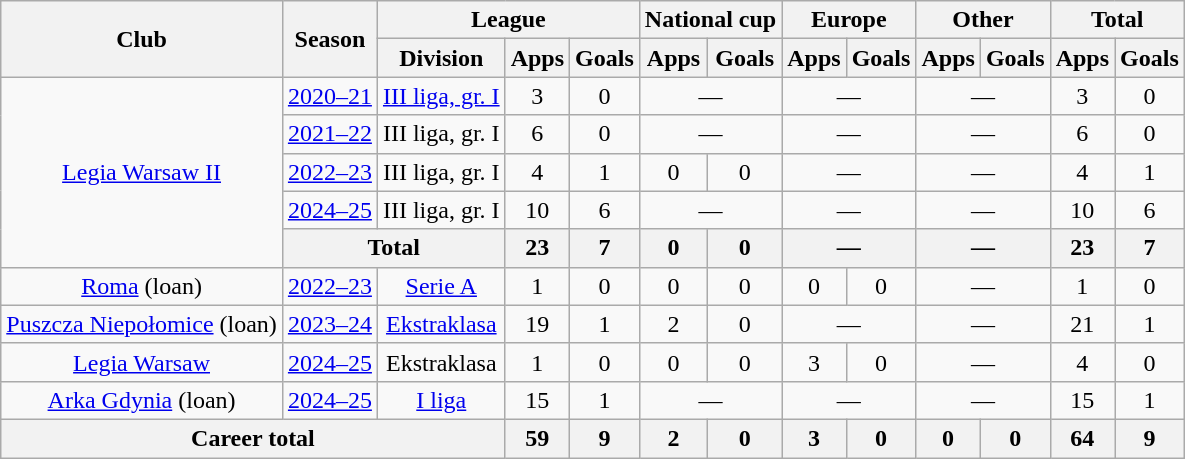<table class="wikitable" style="text-align: center;">
<tr>
<th rowspan="2">Club</th>
<th rowspan="2">Season</th>
<th colspan="3">League</th>
<th colspan="2">National cup</th>
<th colspan="2">Europe</th>
<th colspan="2">Other</th>
<th colspan="2">Total</th>
</tr>
<tr>
<th>Division</th>
<th>Apps</th>
<th>Goals</th>
<th>Apps</th>
<th>Goals</th>
<th>Apps</th>
<th>Goals</th>
<th>Apps</th>
<th>Goals</th>
<th>Apps</th>
<th>Goals</th>
</tr>
<tr>
<td rowspan="5"><a href='#'>Legia Warsaw II</a></td>
<td><a href='#'>2020–21</a></td>
<td><a href='#'>III liga, gr. I</a></td>
<td>3</td>
<td>0</td>
<td colspan="2">—</td>
<td colspan="2">—</td>
<td colspan="2">—</td>
<td>3</td>
<td>0</td>
</tr>
<tr>
<td><a href='#'>2021–22</a></td>
<td>III liga, gr. I</td>
<td>6</td>
<td>0</td>
<td colspan="2">—</td>
<td colspan="2">—</td>
<td colspan="2">—</td>
<td>6</td>
<td>0</td>
</tr>
<tr>
<td><a href='#'>2022–23</a></td>
<td>III liga, gr. I</td>
<td>4</td>
<td>1</td>
<td>0</td>
<td>0</td>
<td colspan="2">—</td>
<td colspan="2">—</td>
<td>4</td>
<td>1</td>
</tr>
<tr>
<td><a href='#'>2024–25</a></td>
<td>III liga, gr. I</td>
<td>10</td>
<td>6</td>
<td colspan="2">—</td>
<td colspan="2">—</td>
<td colspan="2">—</td>
<td>10</td>
<td>6</td>
</tr>
<tr>
<th colspan="2">Total</th>
<th>23</th>
<th>7</th>
<th>0</th>
<th>0</th>
<th colspan="2">—</th>
<th colspan="2">—</th>
<th>23</th>
<th>7</th>
</tr>
<tr>
<td><a href='#'>Roma</a> (loan)</td>
<td><a href='#'>2022–23</a></td>
<td><a href='#'>Serie A</a></td>
<td>1</td>
<td>0</td>
<td>0</td>
<td>0</td>
<td>0</td>
<td>0</td>
<td colspan="2">—</td>
<td>1</td>
<td>0</td>
</tr>
<tr>
<td><a href='#'>Puszcza Niepołomice</a> (loan)</td>
<td><a href='#'>2023–24</a></td>
<td><a href='#'>Ekstraklasa</a></td>
<td>19</td>
<td>1</td>
<td>2</td>
<td>0</td>
<td colspan="2">—</td>
<td colspan="2">—</td>
<td>21</td>
<td>1</td>
</tr>
<tr>
<td><a href='#'>Legia Warsaw</a></td>
<td><a href='#'>2024–25</a></td>
<td>Ekstraklasa</td>
<td>1</td>
<td>0</td>
<td>0</td>
<td>0</td>
<td>3</td>
<td>0</td>
<td colspan="2">—</td>
<td>4</td>
<td>0</td>
</tr>
<tr>
<td><a href='#'>Arka Gdynia</a> (loan)</td>
<td><a href='#'>2024–25</a></td>
<td><a href='#'>I liga</a></td>
<td>15</td>
<td>1</td>
<td colspan="2">—</td>
<td colspan="2">—</td>
<td colspan="2">—</td>
<td>15</td>
<td>1</td>
</tr>
<tr>
<th colspan="3">Career total</th>
<th>59</th>
<th>9</th>
<th>2</th>
<th>0</th>
<th>3</th>
<th>0</th>
<th>0</th>
<th>0</th>
<th>64</th>
<th>9</th>
</tr>
</table>
